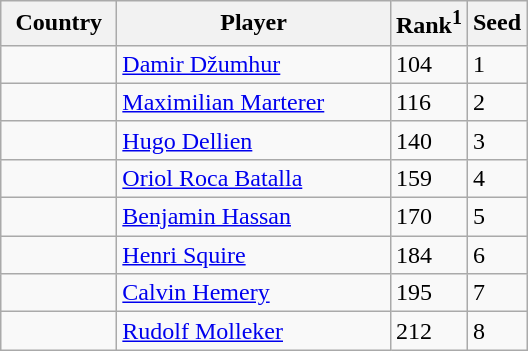<table class="sortable wikitable">
<tr>
<th width="70">Country</th>
<th width="175">Player</th>
<th>Rank<sup>1</sup></th>
<th>Seed</th>
</tr>
<tr>
<td></td>
<td><a href='#'>Damir Džumhur</a></td>
<td>104</td>
<td>1</td>
</tr>
<tr>
<td></td>
<td><a href='#'>Maximilian Marterer</a></td>
<td>116</td>
<td>2</td>
</tr>
<tr>
<td></td>
<td><a href='#'>Hugo Dellien</a></td>
<td>140</td>
<td>3</td>
</tr>
<tr>
<td></td>
<td><a href='#'>Oriol Roca Batalla</a></td>
<td>159</td>
<td>4</td>
</tr>
<tr>
<td></td>
<td><a href='#'>Benjamin Hassan</a></td>
<td>170</td>
<td>5</td>
</tr>
<tr>
<td></td>
<td><a href='#'>Henri Squire</a></td>
<td>184</td>
<td>6</td>
</tr>
<tr>
<td></td>
<td><a href='#'>Calvin Hemery</a></td>
<td>195</td>
<td>7</td>
</tr>
<tr>
<td></td>
<td><a href='#'>Rudolf Molleker</a></td>
<td>212</td>
<td>8</td>
</tr>
</table>
